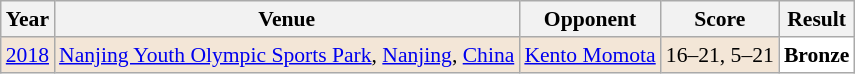<table class="sortable wikitable" style="font-size: 90%;">
<tr>
<th>Year</th>
<th>Venue</th>
<th>Opponent</th>
<th>Score</th>
<th>Result</th>
</tr>
<tr style="background:#F3E6D7">
<td align="center"><a href='#'>2018</a></td>
<td align="left"><a href='#'>Nanjing Youth Olympic Sports Park</a>, <a href='#'>Nanjing</a>, <a href='#'>China</a></td>
<td align="left"> <a href='#'>Kento Momota</a></td>
<td align="left">16–21, 5–21</td>
<td style="text-align:left; background:white"> <strong>Bronze</strong></td>
</tr>
</table>
